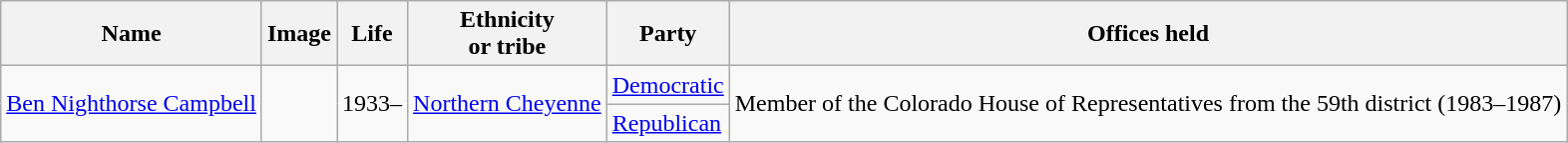<table class="wikitable">
<tr>
<th>Name</th>
<th>Image</th>
<th>Life</th>
<th>Ethnicity<br>or tribe</th>
<th>Party</th>
<th>Offices held</th>
</tr>
<tr>
<td nowrap rowspan=2><a href='#'>Ben Nighthorse Campbell</a></td>
<td rowspan=2></td>
<td rowspan=2>1933–</td>
<td rowspan=2><a href='#'>Northern Cheyenne</a></td>
<td><a href='#'>Democratic</a></td>
<td rowspan=2>Member of the Colorado House of Representatives from the 59th district (1983–1987)</td>
</tr>
<tr>
<td><a href='#'>Republican</a></td>
</tr>
</table>
